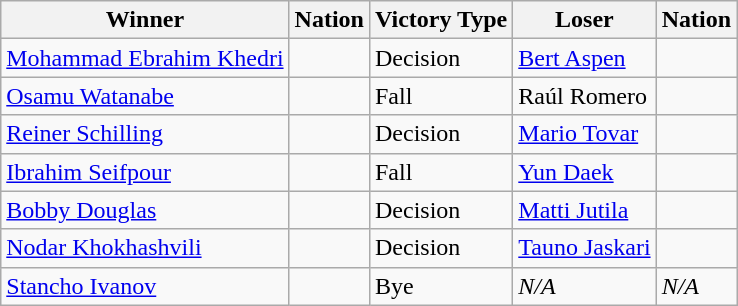<table class="wikitable sortable" style="text-align:left;">
<tr>
<th>Winner</th>
<th>Nation</th>
<th>Victory Type</th>
<th>Loser</th>
<th>Nation</th>
</tr>
<tr>
<td><a href='#'>Mohammad Ebrahim Khedri</a></td>
<td></td>
<td>Decision</td>
<td><a href='#'>Bert Aspen</a></td>
<td></td>
</tr>
<tr>
<td><a href='#'>Osamu Watanabe</a></td>
<td></td>
<td>Fall</td>
<td>Raúl Romero</td>
<td></td>
</tr>
<tr>
<td><a href='#'>Reiner Schilling</a></td>
<td></td>
<td>Decision</td>
<td><a href='#'>Mario Tovar</a></td>
<td></td>
</tr>
<tr>
<td><a href='#'>Ibrahim Seifpour</a></td>
<td></td>
<td>Fall</td>
<td><a href='#'>Yun Daek</a></td>
<td></td>
</tr>
<tr>
<td><a href='#'>Bobby Douglas</a></td>
<td></td>
<td>Decision</td>
<td><a href='#'>Matti Jutila</a></td>
<td></td>
</tr>
<tr>
<td><a href='#'>Nodar Khokhashvili</a></td>
<td></td>
<td>Decision</td>
<td><a href='#'>Tauno Jaskari</a></td>
<td></td>
</tr>
<tr>
<td><a href='#'>Stancho Ivanov</a></td>
<td></td>
<td>Bye</td>
<td><em>N/A</em></td>
<td><em>N/A</em></td>
</tr>
</table>
